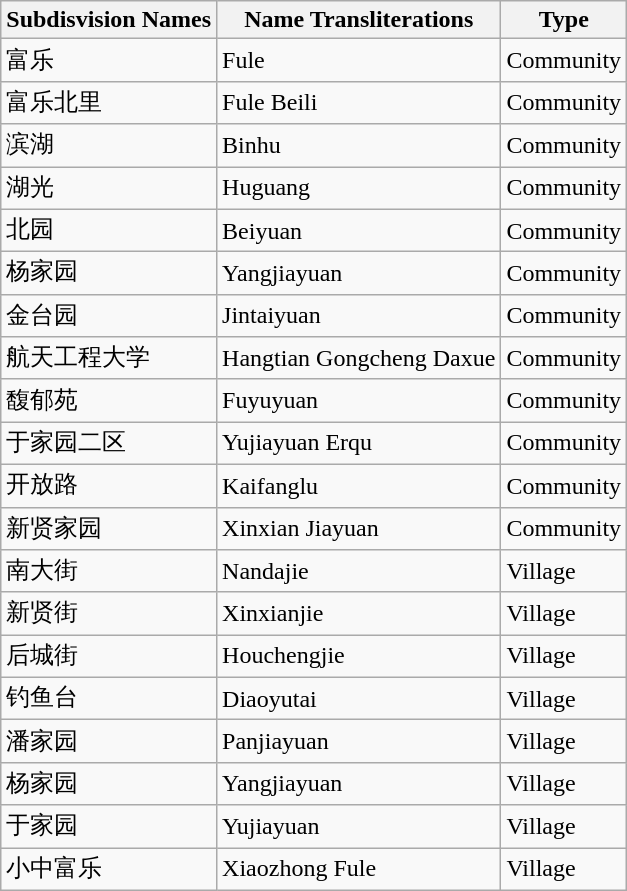<table class="wikitable sortable">
<tr>
<th>Subdisvision Names</th>
<th>Name Transliterations</th>
<th>Type</th>
</tr>
<tr>
<td>富乐</td>
<td>Fule</td>
<td>Community</td>
</tr>
<tr>
<td>富乐北里</td>
<td>Fule Beili</td>
<td>Community</td>
</tr>
<tr>
<td>滨湖</td>
<td>Binhu</td>
<td>Community</td>
</tr>
<tr>
<td>湖光</td>
<td>Huguang</td>
<td>Community</td>
</tr>
<tr>
<td>北园</td>
<td>Beiyuan</td>
<td>Community</td>
</tr>
<tr>
<td>杨家园</td>
<td>Yangjiayuan</td>
<td>Community</td>
</tr>
<tr>
<td>金台园</td>
<td>Jintaiyuan</td>
<td>Community</td>
</tr>
<tr>
<td>航天工程大学</td>
<td>Hangtian Gongcheng Daxue</td>
<td>Community</td>
</tr>
<tr>
<td>馥郁苑</td>
<td>Fuyuyuan</td>
<td>Community</td>
</tr>
<tr>
<td>于家园二区</td>
<td>Yujiayuan Erqu</td>
<td>Community</td>
</tr>
<tr>
<td>开放路</td>
<td>Kaifanglu</td>
<td>Community</td>
</tr>
<tr>
<td>新贤家园</td>
<td>Xinxian Jiayuan</td>
<td>Community</td>
</tr>
<tr>
<td>南大街</td>
<td>Nandajie</td>
<td>Village</td>
</tr>
<tr>
<td>新贤街</td>
<td>Xinxianjie</td>
<td>Village</td>
</tr>
<tr>
<td>后城街</td>
<td>Houchengjie</td>
<td>Village</td>
</tr>
<tr>
<td>钓鱼台</td>
<td>Diaoyutai</td>
<td>Village</td>
</tr>
<tr>
<td>潘家园</td>
<td>Panjiayuan</td>
<td>Village</td>
</tr>
<tr>
<td>杨家园</td>
<td>Yangjiayuan</td>
<td>Village</td>
</tr>
<tr>
<td>于家园</td>
<td>Yujiayuan</td>
<td>Village</td>
</tr>
<tr>
<td>小中富乐</td>
<td>Xiaozhong Fule</td>
<td>Village</td>
</tr>
</table>
